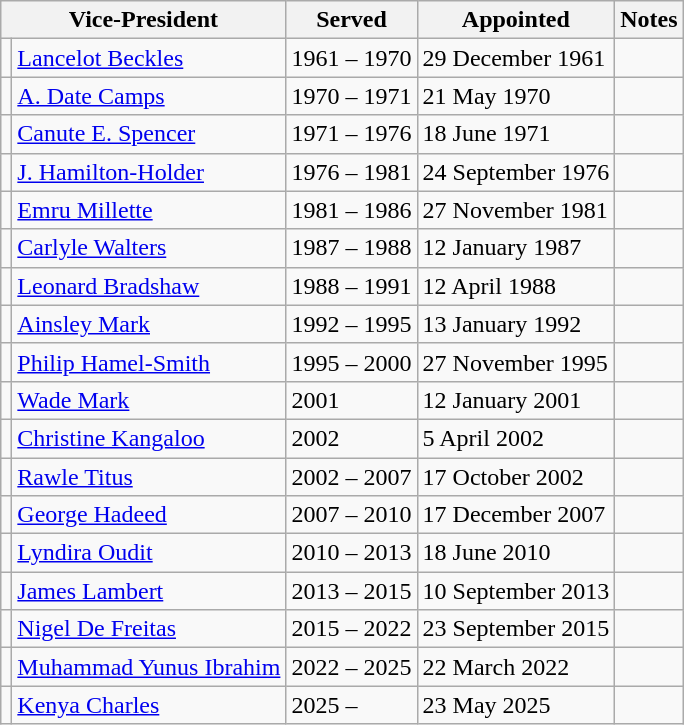<table class="wikitable">
<tr>
<th colspan="2">Vice-President</th>
<th>Served</th>
<th>Appointed</th>
<th>Notes</th>
</tr>
<tr>
<td></td>
<td><a href='#'>Lancelot Beckles</a></td>
<td>1961 – 1970</td>
<td>29 December 1961</td>
<td></td>
</tr>
<tr>
<td></td>
<td><a href='#'>A. Date Camps</a></td>
<td>1970 – 1971</td>
<td>21 May 1970</td>
<td></td>
</tr>
<tr>
<td></td>
<td><a href='#'>Canute E. Spencer</a></td>
<td>1971 – 1976</td>
<td>18 June 1971</td>
<td></td>
</tr>
<tr>
<td></td>
<td><a href='#'>J. Hamilton-Holder</a></td>
<td>1976 – 1981</td>
<td>24 September 1976</td>
<td></td>
</tr>
<tr>
<td></td>
<td><a href='#'>Emru Millette</a></td>
<td>1981 – 1986</td>
<td>27 November 1981</td>
<td></td>
</tr>
<tr>
<td></td>
<td><a href='#'>Carlyle Walters</a></td>
<td>1987 – 1988</td>
<td>12 January 1987</td>
<td></td>
</tr>
<tr>
<td></td>
<td><a href='#'>Leonard Bradshaw</a></td>
<td>1988 – 1991</td>
<td>12 April 1988</td>
<td></td>
</tr>
<tr>
<td></td>
<td><a href='#'>Ainsley Mark</a></td>
<td>1992 – 1995</td>
<td>13 January 1992</td>
<td></td>
</tr>
<tr>
<td></td>
<td><a href='#'>Philip Hamel-Smith</a></td>
<td>1995 – 2000</td>
<td>27 November 1995</td>
<td></td>
</tr>
<tr>
<td></td>
<td><a href='#'>Wade Mark</a></td>
<td>2001</td>
<td>12 January 2001</td>
<td></td>
</tr>
<tr>
<td></td>
<td><a href='#'>Christine Kangaloo</a></td>
<td>2002</td>
<td>5 April 2002</td>
<td></td>
</tr>
<tr>
<td></td>
<td><a href='#'>Rawle Titus</a></td>
<td>2002 – 2007</td>
<td>17 October 2002</td>
<td></td>
</tr>
<tr>
<td></td>
<td><a href='#'>George Hadeed</a></td>
<td>2007 – 2010</td>
<td>17 December 2007</td>
<td></td>
</tr>
<tr>
<td></td>
<td><a href='#'>Lyndira Oudit</a></td>
<td>2010 – 2013</td>
<td>18 June 2010</td>
<td></td>
</tr>
<tr>
<td></td>
<td><a href='#'>James Lambert</a></td>
<td>2013 – 2015</td>
<td>10 September 2013</td>
<td></td>
</tr>
<tr>
<td></td>
<td><a href='#'>Nigel De Freitas</a></td>
<td>2015 – 2022</td>
<td>23 September 2015</td>
<td></td>
</tr>
<tr>
<td></td>
<td><a href='#'>Muhammad Yunus Ibrahim</a></td>
<td>2022 – 2025</td>
<td>22 March 2022</td>
<td></td>
</tr>
<tr>
<td></td>
<td><a href='#'>Kenya Charles</a></td>
<td>2025 –</td>
<td>23 May 2025</td>
<td></td>
</tr>
</table>
